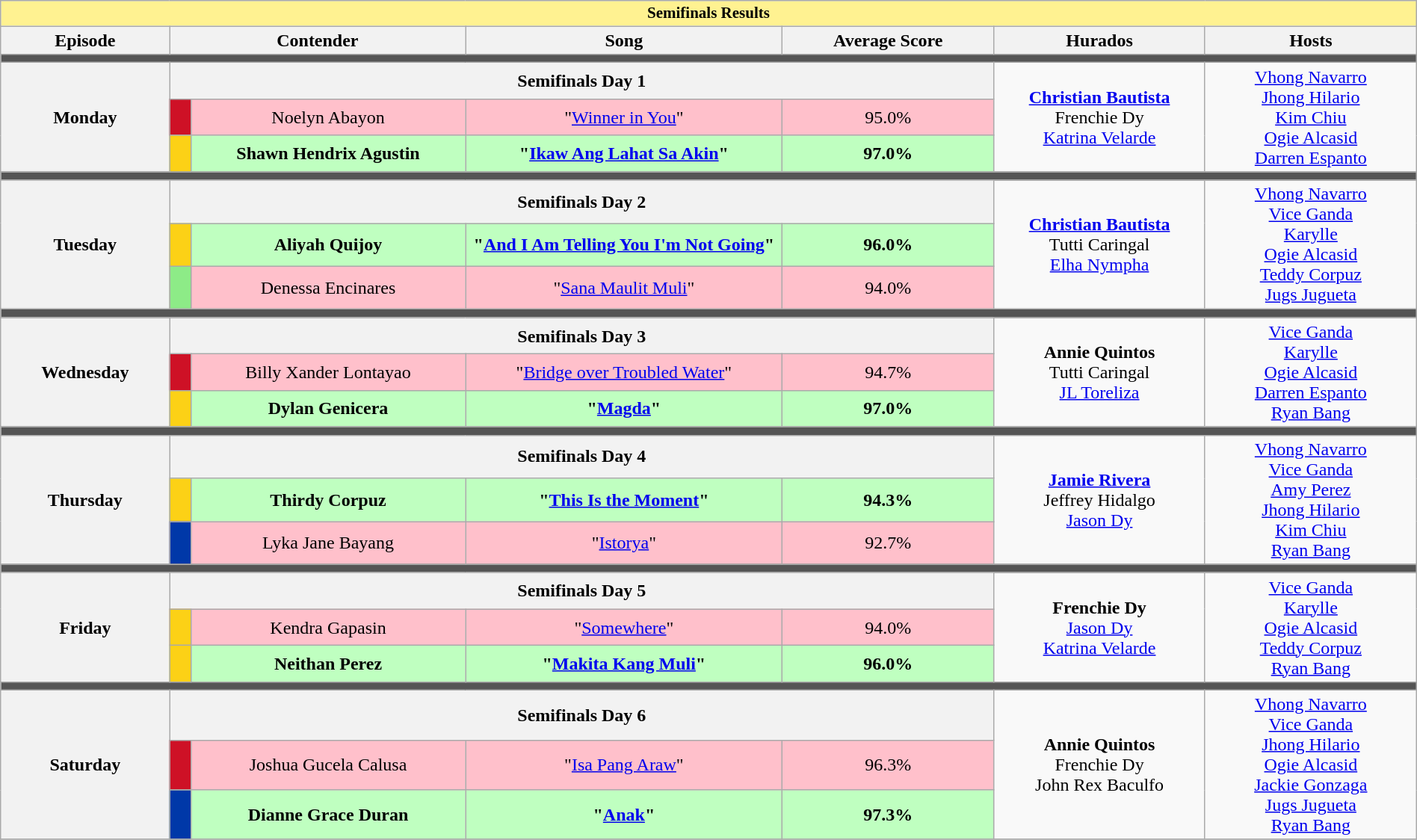<table class="wikitable mw-collapsible" style="width:100%; text-align:center;">
<tr>
<th colspan="7" style="background-color:#fff291;font-size:14px">Semifinals Results</th>
</tr>
<tr>
<th width="8%">Episode</th>
<th colspan="2" width="14%">Contender</th>
<th width="15%">Song</th>
<th width="10%">Average Score</th>
<th width="10%">Hurados</th>
<th width="10%">Hosts</th>
</tr>
<tr>
<td colspan="7" style="background:#555;"></td>
</tr>
<tr>
<th rowspan="3">Monday<br></th>
<th colspan="4">Semifinals Day 1</th>
<td rowspan="3"><strong><a href='#'>Christian Bautista</a></strong><br>Frenchie Dy<br><a href='#'>Katrina Velarde</a></td>
<td rowspan="3"><a href='#'>Vhong Navarro</a><br><a href='#'>Jhong Hilario</a><br><a href='#'>Kim Chiu</a><br><a href='#'>Ogie Alcasid</a><br><a href='#'>Darren Espanto</a></td>
</tr>
<tr style="background:pink" |>
<td style="background:#CE1126" width="1%"></td>
<td>Noelyn Abayon</td>
<td>"<a href='#'>Winner in You</a>"</td>
<td>95.0%</td>
</tr>
<tr style="background:#BFFFC0" |>
<td style="background:#FCD116"></td>
<td><strong>Shawn Hendrix Agustin</strong></td>
<td><strong>"<a href='#'>Ikaw Ang Lahat Sa Akin</a>"</strong></td>
<td><strong>97.0%</strong></td>
</tr>
<tr>
<td colspan="7" style="background:#555;"></td>
</tr>
<tr>
<th rowspan="3">Tuesday<br></th>
<th colspan="4">Semifinals Day 2</th>
<td rowspan="3"><strong><a href='#'>Christian Bautista</a></strong><br>Tutti Caringal<br><a href='#'>Elha Nympha</a></td>
<td rowspan="3"><a href='#'>Vhong Navarro</a><br><a href='#'>Vice Ganda</a><br><a href='#'>Karylle</a><br><a href='#'>Ogie Alcasid</a><br><a href='#'>Teddy Corpuz</a><br><a href='#'>Jugs Jugueta</a></td>
</tr>
<tr style="background:#BFFFC0" |>
<td style="background:#FCD116" width="1%"></td>
<td><strong>Aliyah Quijoy</strong></td>
<td><strong>"<a href='#'>And I Am Telling You I'm Not Going</a>"</strong></td>
<td><strong>96.0%</strong></td>
</tr>
<tr style="background:pink" |>
<td style="background:#8deb87"></td>
<td>Denessa Encinares</td>
<td>"<a href='#'>Sana Maulit Muli</a>"</td>
<td>94.0%</td>
</tr>
<tr>
<td colspan="7" style="background:#555;"></td>
</tr>
<tr>
<th rowspan="3">Wednesday<br></th>
<th colspan="4">Semifinals Day 3</th>
<td rowspan="3"><strong>Annie Quintos</strong><br>Tutti Caringal<br><a href='#'>JL Toreliza</a></td>
<td rowspan="3"><a href='#'>Vice Ganda</a><br><a href='#'>Karylle</a><br><a href='#'>Ogie Alcasid</a><br><a href='#'>Darren Espanto</a><br><a href='#'>Ryan Bang</a></td>
</tr>
<tr style="background:pink" |>
<td style="background:#CE1126" width="1%"></td>
<td>Billy Xander Lontayao</td>
<td>"<a href='#'>Bridge over Troubled Water</a>"</td>
<td>94.7%</td>
</tr>
<tr style="background:#BFFFC0" |>
<td style="background:#FCD116"></td>
<td><strong>Dylan Genicera</strong></td>
<td><strong>"<a href='#'>Magda</a>"</strong></td>
<td><strong>97.0%</strong></td>
</tr>
<tr>
<td colspan="7" style="background:#555;"></td>
</tr>
<tr>
<th rowspan="3">Thursday<br></th>
<th colspan="4">Semifinals Day 4</th>
<td rowspan="3"><strong><a href='#'>Jamie Rivera</a></strong><br>Jeffrey Hidalgo<br><a href='#'>Jason Dy</a></td>
<td rowspan="3"><a href='#'>Vhong Navarro</a><br><a href='#'>Vice Ganda</a><br><a href='#'>Amy Perez</a><br><a href='#'>Jhong Hilario</a><br><a href='#'>Kim Chiu</a><br><a href='#'>Ryan Bang</a></td>
</tr>
<tr style="background:#BFFFC0" |>
<td style="background:#FCD116" width="1%"></td>
<td><strong>Thirdy Corpuz</strong></td>
<td><strong>"<a href='#'>This Is the Moment</a>"</strong></td>
<td><strong>94.3%</strong></td>
</tr>
<tr style="background:pink" |>
<td style="background:#0038A8"></td>
<td>Lyka Jane Bayang</td>
<td>"<a href='#'>Istorya</a>"</td>
<td>92.7%</td>
</tr>
<tr>
<td colspan="7" style="background:#555;"></td>
</tr>
<tr>
<th rowspan="3">Friday<br></th>
<th colspan="4">Semifinals Day 5</th>
<td rowspan="3"><strong>Frenchie Dy</strong><br><a href='#'>Jason Dy</a><br><a href='#'>Katrina Velarde</a></td>
<td rowspan="3"><a href='#'>Vice Ganda</a><br><a href='#'>Karylle</a><br><a href='#'>Ogie Alcasid</a><br><a href='#'>Teddy Corpuz</a><br><a href='#'>Ryan Bang</a></td>
</tr>
<tr style="background:pink" |>
<td style="background:#FCD116" width="1%"></td>
<td>Kendra Gapasin</td>
<td>"<a href='#'>Somewhere</a>"</td>
<td>94.0%</td>
</tr>
<tr style="background:#BFFFC0" |>
<td style="background:#FCD116"></td>
<td><strong>Neithan Perez</strong></td>
<td><strong>"<a href='#'>Makita Kang Muli</a>"</strong></td>
<td><strong>96.0%</strong></td>
</tr>
<tr>
<td colspan="7" style="background:#555;"></td>
</tr>
<tr>
<th rowspan="3">Saturday<br></th>
<th colspan="4">Semifinals Day 6</th>
<td rowspan="3"><strong>Annie Quintos </strong><br>Frenchie Dy<br>John Rex Baculfo</td>
<td rowspan="3"><a href='#'>Vhong Navarro</a><br><a href='#'>Vice Ganda</a><br><a href='#'>Jhong Hilario</a><br><a href='#'>Ogie Alcasid</a><br><a href='#'>Jackie Gonzaga</a><br><a href='#'>Jugs Jugueta</a><br><a href='#'>Ryan Bang</a></td>
</tr>
<tr style="background:pink" |>
<td style="background:#CE1126" width"1%"></td>
<td>Joshua Gucela Calusa</td>
<td>"<a href='#'>Isa Pang Araw</a>"</td>
<td>96.3%</td>
</tr>
<tr style="background:#BFFFC0" |>
<td style="background:#0038A8"></td>
<td><strong>Dianne Grace Duran</strong></td>
<td><strong>"<a href='#'>Anak</a>"</strong></td>
<td><strong>97.3%</strong></td>
</tr>
<tr>
</tr>
</table>
